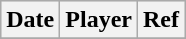<table class="wikitable">
<tr style="background:#ddd; text-align:center;">
<th>Date</th>
<th>Player</th>
<th>Ref</th>
</tr>
<tr>
</tr>
</table>
